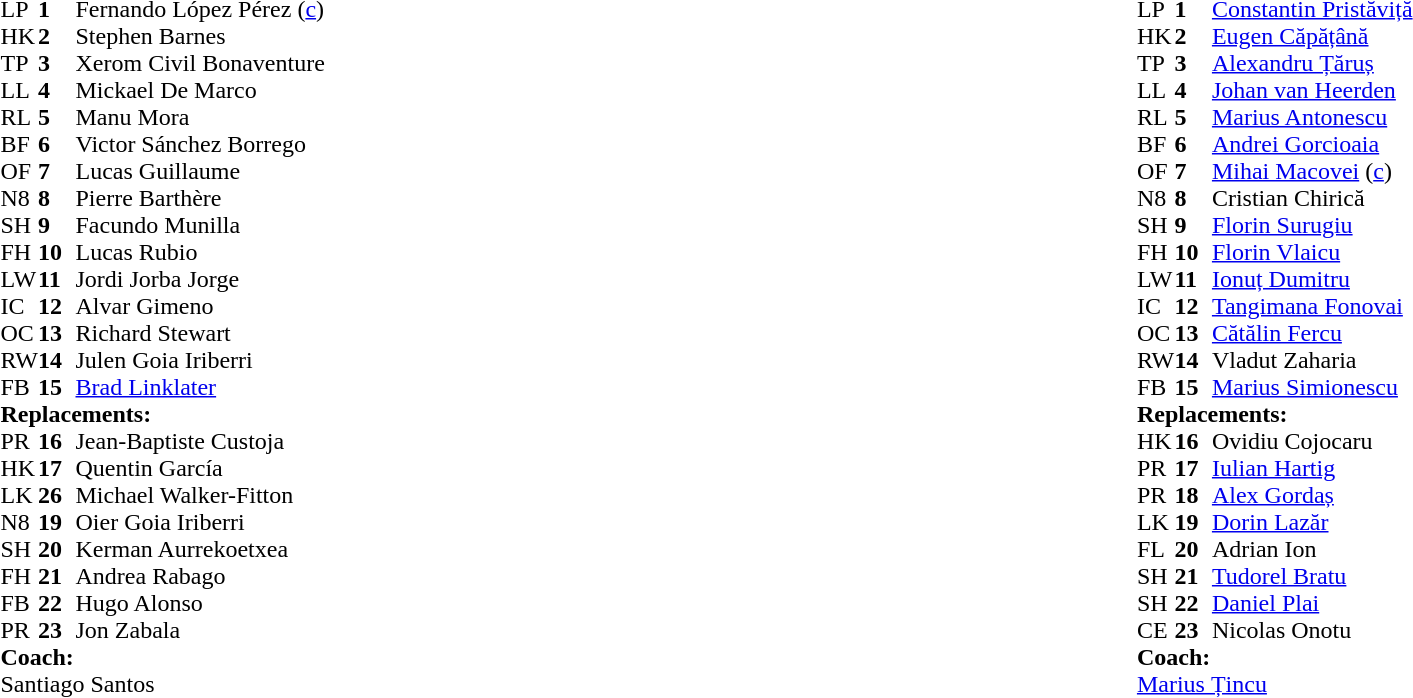<table style="width:100%">
<tr>
<td style="vertical-align:top;width:50%"><br><table cellspacing="0" cellpadding="0">
<tr>
<th width="25"></th>
<th width="25"></th>
</tr>
<tr>
<td>LP</td>
<td><strong>1</strong></td>
<td>Fernando López Pérez (<a href='#'>c</a>)</td>
<td></td>
<td></td>
</tr>
<tr>
<td>HK</td>
<td><strong>2</strong></td>
<td>Stephen Barnes</td>
<td></td>
<td></td>
</tr>
<tr>
<td>TP</td>
<td><strong>3</strong></td>
<td>Xerom Civil Bonaventure</td>
<td></td>
<td></td>
<td></td>
<td></td>
</tr>
<tr>
<td>LL</td>
<td><strong>4</strong></td>
<td>Mickael De Marco</td>
<td></td>
<td></td>
</tr>
<tr>
<td>RL</td>
<td><strong>5</strong></td>
<td>Manu Mora</td>
<td></td>
<td></td>
</tr>
<tr>
<td>BF</td>
<td><strong>6</strong></td>
<td>Victor Sánchez Borrego</td>
<td></td>
<td></td>
<td></td>
</tr>
<tr>
<td>OF</td>
<td><strong>7</strong></td>
<td>Lucas Guillaume</td>
</tr>
<tr>
<td>N8</td>
<td><strong>8</strong></td>
<td>Pierre Barthère</td>
<td></td>
<td></td>
</tr>
<tr>
<td>SH</td>
<td><strong>9</strong></td>
<td>Facundo Munilla</td>
</tr>
<tr>
<td>FH</td>
<td><strong>10</strong></td>
<td>Lucas Rubio</td>
</tr>
<tr>
<td>LW</td>
<td><strong>11</strong></td>
<td>Jordi Jorba Jorge</td>
</tr>
<tr>
<td>IC</td>
<td><strong>12</strong></td>
<td>Alvar Gimeno</td>
</tr>
<tr>
<td>OC</td>
<td><strong>13</strong></td>
<td>Richard Stewart</td>
</tr>
<tr>
<td>RW</td>
<td><strong>14</strong></td>
<td>Julen Goia Iriberri</td>
<td></td>
<td></td>
</tr>
<tr>
<td>FB</td>
<td><strong>15</strong></td>
<td><a href='#'>Brad Linklater</a></td>
</tr>
<tr>
<td colspan="4"><strong>Replacements:</strong></td>
</tr>
<tr>
<td>PR</td>
<td><strong>16</strong></td>
<td>Jean-Baptiste Custoja</td>
<td></td>
<td></td>
</tr>
<tr>
<td>HK</td>
<td><strong>17</strong></td>
<td>Quentin García</td>
<td></td>
<td></td>
</tr>
<tr>
<td>LK</td>
<td><strong>26</strong></td>
<td>Michael Walker-Fitton</td>
<td></td>
<td></td>
</tr>
<tr>
<td>N8</td>
<td><strong>19</strong></td>
<td>Oier Goia Iriberri</td>
<td></td>
<td></td>
</tr>
<tr>
<td>SH</td>
<td><strong>20</strong></td>
<td>Kerman Aurrekoetxea</td>
<td></td>
<td></td>
</tr>
<tr>
<td>FH</td>
<td><strong>21</strong></td>
<td>Andrea Rabago</td>
</tr>
<tr>
<td>FB</td>
<td><strong>22</strong></td>
<td>Hugo Alonso</td>
<td></td>
<td></td>
</tr>
<tr>
<td>PR</td>
<td><strong>23</strong></td>
<td>Jon Zabala</td>
<td></td>
<td></td>
<td></td>
<td></td>
</tr>
<tr>
<td colspan="4"><strong>Coach:</strong></td>
</tr>
<tr>
<td colspan="4">Santiago Santos</td>
</tr>
</table>
</td>
<td style="vertical-align:top"></td>
<td style="vertical-align:top;width:40%"><br><table cellspacing="0" cellpadding="0">
<tr>
<th width="25"></th>
<th width="25"></th>
</tr>
<tr>
<td>LP</td>
<td><strong>1</strong></td>
<td><a href='#'>Constantin Pristăviță</a></td>
<td></td>
<td></td>
</tr>
<tr>
<td>HK</td>
<td><strong>2</strong></td>
<td><a href='#'>Eugen Căpățână</a></td>
<td></td>
<td></td>
</tr>
<tr>
<td>TP</td>
<td><strong>3</strong></td>
<td><a href='#'>Alexandru Țăruș</a></td>
<td></td>
<td></td>
</tr>
<tr>
<td>LL</td>
<td><strong>4</strong></td>
<td><a href='#'>Johan van Heerden</a></td>
<td></td>
<td></td>
</tr>
<tr>
<td>RL</td>
<td><strong>5</strong></td>
<td><a href='#'>Marius Antonescu</a></td>
</tr>
<tr>
<td>BF</td>
<td><strong>6</strong></td>
<td><a href='#'>Andrei Gorcioaia</a></td>
<td></td>
<td></td>
</tr>
<tr>
<td>OF</td>
<td><strong>7</strong></td>
<td><a href='#'>Mihai Macovei</a> (<a href='#'>c</a>)</td>
</tr>
<tr>
<td>N8</td>
<td><strong>8</strong></td>
<td>Cristian Chirică</td>
</tr>
<tr>
<td>SH</td>
<td><strong>9</strong></td>
<td><a href='#'>Florin Surugiu</a></td>
<td></td>
<td></td>
</tr>
<tr>
<td>FH</td>
<td><strong>10</strong></td>
<td><a href='#'>Florin Vlaicu</a></td>
<td></td>
<td></td>
</tr>
<tr>
<td>LW</td>
<td><strong>11</strong></td>
<td><a href='#'>Ionuț Dumitru</a></td>
</tr>
<tr>
<td>IC</td>
<td><strong>12</strong></td>
<td><a href='#'>Tangimana Fonovai</a></td>
<td></td>
<td></td>
</tr>
<tr>
<td>OC</td>
<td><strong>13</strong></td>
<td><a href='#'>Cătălin Fercu</a></td>
</tr>
<tr>
<td>RW</td>
<td><strong>14</strong></td>
<td>Vladut Zaharia</td>
</tr>
<tr>
<td>FB</td>
<td><strong>15</strong></td>
<td><a href='#'>Marius Simionescu</a></td>
</tr>
<tr>
<td colspan="4"><strong>Replacements:</strong></td>
</tr>
<tr>
<td>HK</td>
<td><strong>16</strong></td>
<td>Ovidiu Cojocaru</td>
<td></td>
<td></td>
</tr>
<tr>
<td>PR</td>
<td><strong>17</strong></td>
<td><a href='#'>Iulian Hartig</a></td>
<td></td>
<td></td>
</tr>
<tr>
<td>PR</td>
<td><strong>18</strong></td>
<td><a href='#'>Alex Gordaș</a></td>
<td></td>
<td></td>
</tr>
<tr>
<td>LK</td>
<td><strong>19</strong></td>
<td><a href='#'>Dorin Lazăr</a></td>
<td></td>
<td></td>
</tr>
<tr>
<td>FL</td>
<td><strong>20</strong></td>
<td>Adrian Ion</td>
<td></td>
<td></td>
</tr>
<tr>
<td>SH</td>
<td><strong>21</strong></td>
<td><a href='#'>Tudorel Bratu</a></td>
<td></td>
<td></td>
</tr>
<tr>
<td>SH</td>
<td><strong>22</strong></td>
<td><a href='#'>Daniel Plai</a></td>
<td></td>
<td></td>
</tr>
<tr>
<td>CE</td>
<td><strong>23</strong></td>
<td>Nicolas Onotu</td>
<td></td>
<td></td>
</tr>
<tr>
<td colspan="4"><strong>Coach:</strong></td>
</tr>
<tr>
<td colspan="4"><a href='#'>Marius Țincu</a></td>
</tr>
</table>
</td>
</tr>
</table>
